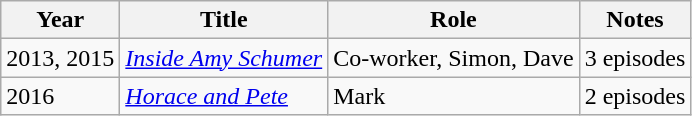<table class="wikitable sortable">
<tr>
<th>Year</th>
<th>Title</th>
<th>Role</th>
<th class="unsortable">Notes</th>
</tr>
<tr>
<td>2013, 2015</td>
<td><em><a href='#'>Inside Amy Schumer</a></em></td>
<td>Co-worker, Simon, Dave</td>
<td>3 episodes</td>
</tr>
<tr>
<td>2016</td>
<td><em><a href='#'>Horace and Pete</a></em></td>
<td>Mark</td>
<td>2 episodes</td>
</tr>
</table>
